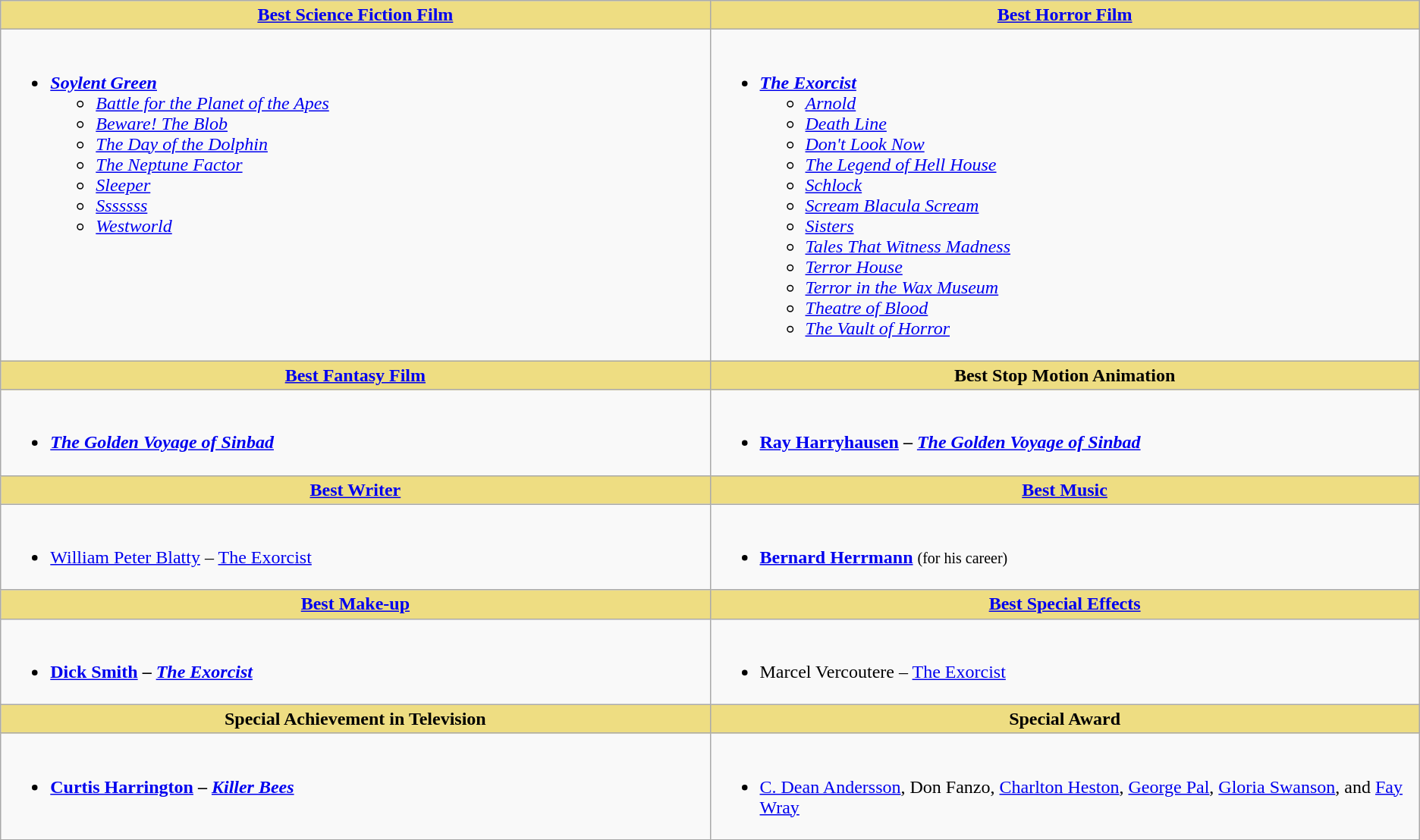<table class=wikitable>
<tr>
<th style="background:#EEDD82; width:50%"><a href='#'>Best Science Fiction Film</a></th>
<th style="background:#EEDD82; width:50%"><a href='#'>Best Horror Film</a></th>
</tr>
<tr>
<td valign="top"><br><ul><li><strong><em><a href='#'>Soylent Green</a></em></strong><ul><li><em><a href='#'>Battle for the Planet of the Apes</a></em></li><li><em><a href='#'>Beware! The Blob</a></em></li><li><em><a href='#'>The Day of the Dolphin</a></em></li><li><em><a href='#'>The Neptune Factor</a></em></li><li><em><a href='#'>Sleeper</a></em></li><li><em><a href='#'>Sssssss</a></em></li><li><em><a href='#'>Westworld</a></em></li></ul></li></ul></td>
<td valign="top"><br><ul><li><strong><em><a href='#'>The Exorcist</a></em></strong><ul><li><em><a href='#'>Arnold</a></em></li><li><em><a href='#'>Death Line</a></em></li><li><em><a href='#'>Don't Look Now</a></em></li><li><em><a href='#'>The Legend of Hell House</a></em></li><li><em><a href='#'>Schlock</a></em></li><li><em><a href='#'>Scream Blacula Scream</a></em></li><li><em><a href='#'>Sisters</a></em></li><li><em><a href='#'>Tales That Witness Madness</a></em></li><li><em><a href='#'>Terror House</a></em></li><li><em><a href='#'>Terror in the Wax Museum</a></em></li><li><em><a href='#'>Theatre of Blood</a></em></li><li><em><a href='#'>The Vault of Horror</a></em></li></ul></li></ul></td>
</tr>
<tr>
<th style="background:#EEDD82; width:50%"><a href='#'>Best Fantasy Film</a></th>
<th style="background:#EEDD82; width:50%">Best Stop Motion Animation</th>
</tr>
<tr>
<td valign="top"><br><ul><li><strong><em><a href='#'>The Golden Voyage of Sinbad</a></em></strong></li></ul></td>
<td valign="top"><br><ul><li><strong><a href='#'>Ray Harryhausen</a> – <em><a href='#'>The Golden Voyage of Sinbad</a><strong><em></li></ul></td>
</tr>
<tr>
<th style="background:#EEDD82; width:50%"><a href='#'>Best Writer</a></th>
<th style="background:#EEDD82; width:50%"><a href='#'>Best Music</a></th>
</tr>
<tr>
<td valign="top"><br><ul><li></strong><a href='#'>William Peter Blatty</a> – </em><a href='#'>The Exorcist</a></em></strong></li></ul></td>
<td valign="top"><br><ul><li><strong><a href='#'>Bernard Herrmann</a></strong> <small>(for his career)</small></li></ul></td>
</tr>
<tr>
<th style="background:#EEDD82; width:50%"><a href='#'>Best Make-up</a></th>
<th style="background:#EEDD82; width:50%"><a href='#'>Best Special Effects</a></th>
</tr>
<tr>
<td valign="top"><br><ul><li><strong><a href='#'>Dick Smith</a> – <em><a href='#'>The Exorcist</a><strong><em></li></ul></td>
<td valign="top"><br><ul><li></strong>Marcel Vercoutere – </em><a href='#'>The Exorcist</a></em></strong></li></ul></td>
</tr>
<tr>
<th style="background:#EEDD82; width:50%">Special Achievement in Television</th>
<th style="background:#EEDD82; width:50%">Special Award</th>
</tr>
<tr>
<td valign="top"><br><ul><li><strong><a href='#'>Curtis Harrington</a> – <em><a href='#'>Killer Bees</a><strong><em></li></ul></td>
<td valign="top"><br><ul><li></strong><a href='#'>C. Dean Andersson</a>, Don Fanzo, <a href='#'>Charlton Heston</a>, <a href='#'>George Pal</a>, <a href='#'>Gloria Swanson</a>, and <a href='#'>Fay Wray</a><strong></li></ul></td>
</tr>
</table>
